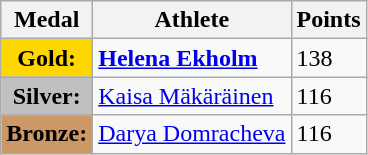<table class="wikitable">
<tr>
<th><strong>Medal</strong></th>
<th><strong>Athlete</strong></th>
<th><strong>Points</strong></th>
</tr>
<tr>
<td style="text-align:center;background-color:gold;"><strong>Gold:</strong></td>
<td> <strong><a href='#'>Helena Ekholm</a></strong></td>
<td>138</td>
</tr>
<tr>
<td style="text-align:center;background-color:silver;"><strong>Silver:</strong></td>
<td> <a href='#'>Kaisa Mäkäräinen</a></td>
<td>116</td>
</tr>
<tr>
<td style="text-align:center;background-color:#CC9966;"><strong>Bronze:</strong></td>
<td> <a href='#'>Darya Domracheva</a></td>
<td>116</td>
</tr>
</table>
